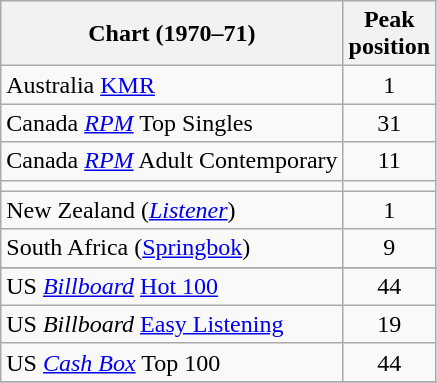<table class="wikitable sortable">
<tr>
<th align="left">Chart (1970–71)</th>
<th align="left">Peak<br>position</th>
</tr>
<tr>
<td>Australia <a href='#'>KMR</a></td>
<td style="text-align:center;">1</td>
</tr>
<tr>
<td>Canada <a href='#'><em>RPM</em></a> Top Singles</td>
<td style="text-align:center;">31</td>
</tr>
<tr>
<td>Canada <a href='#'><em>RPM</em></a> Adult Contemporary</td>
<td style="text-align:center;">11</td>
</tr>
<tr>
<td></td>
</tr>
<tr>
<td>New Zealand (<em><a href='#'>Listener</a></em>)</td>
<td style="text-align:center;">1</td>
</tr>
<tr>
<td>South Africa (<a href='#'>Springbok</a>)</td>
<td align="center">9</td>
</tr>
<tr>
</tr>
<tr>
<td>US <em><a href='#'>Billboard</a></em> <a href='#'>Hot 100</a></td>
<td style="text-align:center;">44</td>
</tr>
<tr>
<td>US <em>Billboard</em> <a href='#'>Easy Listening</a></td>
<td align="center">19</td>
</tr>
<tr>
<td>US <em><a href='#'>Cash Box</a></em> Top 100</td>
<td style="text-align:center;">44</td>
</tr>
<tr>
</tr>
</table>
